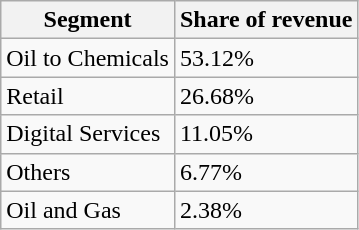<table class="wikitable">
<tr>
<th>Segment</th>
<th>Share of revenue</th>
</tr>
<tr>
<td>Oil to Chemicals</td>
<td>53.12%</td>
</tr>
<tr>
<td>Retail</td>
<td>26.68%</td>
</tr>
<tr>
<td>Digital Services</td>
<td>11.05%</td>
</tr>
<tr>
<td>Others</td>
<td>6.77%</td>
</tr>
<tr>
<td>Oil and Gas</td>
<td>2.38%</td>
</tr>
</table>
